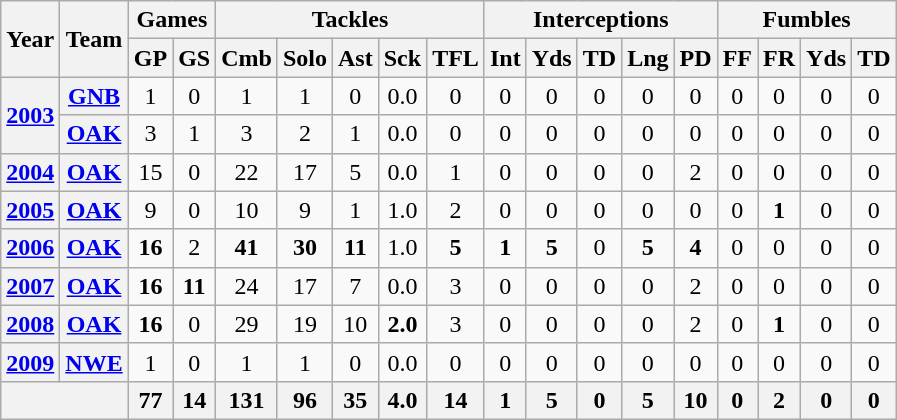<table class="wikitable" style="text-align:center">
<tr>
<th rowspan="2">Year</th>
<th rowspan="2">Team</th>
<th colspan="2">Games</th>
<th colspan="5">Tackles</th>
<th colspan="5">Interceptions</th>
<th colspan="4">Fumbles</th>
</tr>
<tr>
<th>GP</th>
<th>GS</th>
<th>Cmb</th>
<th>Solo</th>
<th>Ast</th>
<th>Sck</th>
<th>TFL</th>
<th>Int</th>
<th>Yds</th>
<th>TD</th>
<th>Lng</th>
<th>PD</th>
<th>FF</th>
<th>FR</th>
<th>Yds</th>
<th>TD</th>
</tr>
<tr>
<th rowspan="2"><a href='#'>2003</a></th>
<th><a href='#'>GNB</a></th>
<td>1</td>
<td>0</td>
<td>1</td>
<td>1</td>
<td>0</td>
<td>0.0</td>
<td>0</td>
<td>0</td>
<td>0</td>
<td>0</td>
<td>0</td>
<td>0</td>
<td>0</td>
<td>0</td>
<td>0</td>
<td>0</td>
</tr>
<tr>
<th><a href='#'>OAK</a></th>
<td>3</td>
<td>1</td>
<td>3</td>
<td>2</td>
<td>1</td>
<td>0.0</td>
<td>0</td>
<td>0</td>
<td>0</td>
<td>0</td>
<td>0</td>
<td>0</td>
<td>0</td>
<td>0</td>
<td>0</td>
<td>0</td>
</tr>
<tr>
<th><a href='#'>2004</a></th>
<th><a href='#'>OAK</a></th>
<td>15</td>
<td>0</td>
<td>22</td>
<td>17</td>
<td>5</td>
<td>0.0</td>
<td>1</td>
<td>0</td>
<td>0</td>
<td>0</td>
<td>0</td>
<td>2</td>
<td>0</td>
<td>0</td>
<td>0</td>
<td>0</td>
</tr>
<tr>
<th><a href='#'>2005</a></th>
<th><a href='#'>OAK</a></th>
<td>9</td>
<td>0</td>
<td>10</td>
<td>9</td>
<td>1</td>
<td>1.0</td>
<td>2</td>
<td>0</td>
<td>0</td>
<td>0</td>
<td>0</td>
<td>0</td>
<td>0</td>
<td><strong>1</strong></td>
<td>0</td>
<td>0</td>
</tr>
<tr>
<th><a href='#'>2006</a></th>
<th><a href='#'>OAK</a></th>
<td><strong>16</strong></td>
<td>2</td>
<td><strong>41</strong></td>
<td><strong>30</strong></td>
<td><strong>11</strong></td>
<td>1.0</td>
<td><strong>5</strong></td>
<td><strong>1</strong></td>
<td><strong>5</strong></td>
<td>0</td>
<td><strong>5</strong></td>
<td><strong>4</strong></td>
<td>0</td>
<td>0</td>
<td>0</td>
<td>0</td>
</tr>
<tr>
<th><a href='#'>2007</a></th>
<th><a href='#'>OAK</a></th>
<td><strong>16</strong></td>
<td><strong>11</strong></td>
<td>24</td>
<td>17</td>
<td>7</td>
<td>0.0</td>
<td>3</td>
<td>0</td>
<td>0</td>
<td>0</td>
<td>0</td>
<td>2</td>
<td>0</td>
<td>0</td>
<td>0</td>
<td>0</td>
</tr>
<tr>
<th><a href='#'>2008</a></th>
<th><a href='#'>OAK</a></th>
<td><strong>16</strong></td>
<td>0</td>
<td>29</td>
<td>19</td>
<td>10</td>
<td><strong>2.0</strong></td>
<td>3</td>
<td>0</td>
<td>0</td>
<td>0</td>
<td>0</td>
<td>2</td>
<td>0</td>
<td><strong>1</strong></td>
<td>0</td>
<td>0</td>
</tr>
<tr>
<th><a href='#'>2009</a></th>
<th><a href='#'>NWE</a></th>
<td>1</td>
<td>0</td>
<td>1</td>
<td>1</td>
<td>0</td>
<td>0.0</td>
<td>0</td>
<td>0</td>
<td>0</td>
<td>0</td>
<td>0</td>
<td>0</td>
<td>0</td>
<td>0</td>
<td>0</td>
<td>0</td>
</tr>
<tr>
<th colspan="2"></th>
<th>77</th>
<th>14</th>
<th>131</th>
<th>96</th>
<th>35</th>
<th>4.0</th>
<th>14</th>
<th>1</th>
<th>5</th>
<th>0</th>
<th>5</th>
<th>10</th>
<th>0</th>
<th>2</th>
<th>0</th>
<th>0</th>
</tr>
</table>
